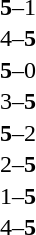<table width="100%" cellspacing="1">
<tr>
<th width=45%></th>
<th width=10%></th>
<th width=45%></th>
</tr>
<tr>
<td><strong></strong></td>
<td align=center><strong>5</strong>–1</td>
<td></td>
</tr>
<tr>
<td></td>
<td align=center>4–<strong>5</strong></td>
<td><strong></strong></td>
</tr>
<tr>
<td><strong></strong></td>
<td align=center><strong>5</strong>–0</td>
<td></td>
</tr>
<tr>
<td></td>
<td align=center>3–<strong>5</strong></td>
<td><strong></strong></td>
</tr>
<tr>
<td><strong></strong></td>
<td align=center><strong>5</strong>–2</td>
<td></td>
</tr>
<tr>
<td></td>
<td align=center>2–<strong>5</strong></td>
<td><strong></strong></td>
</tr>
<tr>
<td></td>
<td align=center>1–<strong>5</strong></td>
<td><strong></strong></td>
</tr>
<tr>
<td></td>
<td align=center>4–<strong>5</strong></td>
<td><strong></strong></td>
</tr>
</table>
